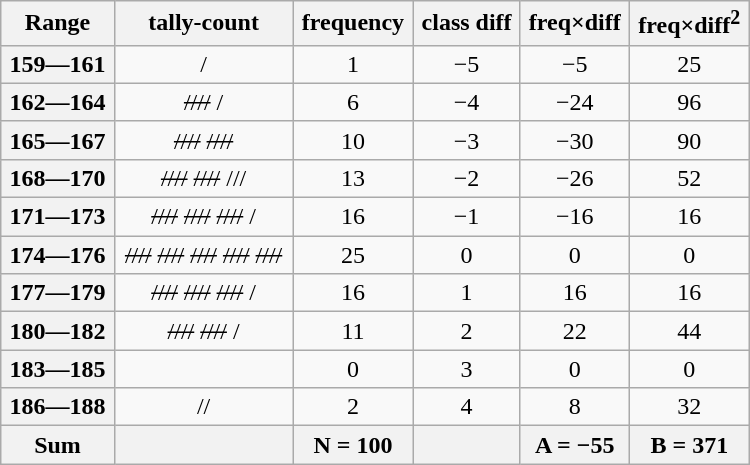<table class="wikitable" border="1" style="text-align:center; width:500px; height:200px" border="1">
<tr>
<th>Range</th>
<th>tally-count</th>
<th>frequency</th>
<th>class diff</th>
<th>freq×diff</th>
<th>freq×diff<sup>2</sup></th>
</tr>
<tr>
<th>159—161</th>
<td>/</td>
<td>1</td>
<td>−5</td>
<td>−5</td>
<td>25</td>
</tr>
<tr>
<th>162—164</th>
<td><s>////</s> /</td>
<td>6</td>
<td>−4</td>
<td>−24</td>
<td>96</td>
</tr>
<tr>
<th>165—167</th>
<td><s>////</s> <s>////</s></td>
<td>10</td>
<td>−3</td>
<td>−30</td>
<td>90</td>
</tr>
<tr>
<th>168—170</th>
<td><s>////</s> <s>////</s> ///</td>
<td>13</td>
<td>−2</td>
<td>−26</td>
<td>52</td>
</tr>
<tr>
<th>171—173</th>
<td><s>////</s> <s>////</s> <s>////</s> /</td>
<td>16</td>
<td>−1</td>
<td>−16</td>
<td>16</td>
</tr>
<tr>
<th>174—176</th>
<td><s>////</s> <s>////</s> <s>////</s> <s>////</s> <s>////</s></td>
<td>25</td>
<td>0</td>
<td>0</td>
<td>0</td>
</tr>
<tr>
<th>177—179</th>
<td><s>////</s> <s>////</s> <s>////</s> /</td>
<td>16</td>
<td>1</td>
<td>16</td>
<td>16</td>
</tr>
<tr>
<th>180—182</th>
<td><s>////</s> <s>////</s> /</td>
<td>11</td>
<td>2</td>
<td>22</td>
<td>44</td>
</tr>
<tr>
<th>183—185</th>
<td></td>
<td>0</td>
<td>3</td>
<td>0</td>
<td>0</td>
</tr>
<tr>
<th>186—188</th>
<td>//</td>
<td>2</td>
<td>4</td>
<td>8</td>
<td>32</td>
</tr>
<tr>
<th>Sum</th>
<th></th>
<th>N = 100</th>
<th></th>
<th>A = −55</th>
<th>B = 371</th>
</tr>
</table>
